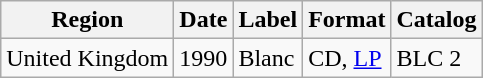<table class="wikitable">
<tr>
<th>Region</th>
<th>Date</th>
<th>Label</th>
<th>Format</th>
<th>Catalog</th>
</tr>
<tr>
<td>United Kingdom</td>
<td>1990</td>
<td>Blanc</td>
<td>CD, <a href='#'>LP</a></td>
<td>BLC 2</td>
</tr>
</table>
